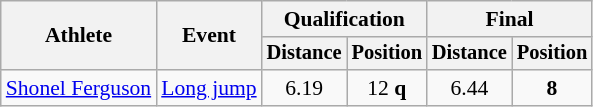<table class=wikitable style="font-size:90%">
<tr>
<th rowspan="2">Athlete</th>
<th rowspan="2">Event</th>
<th colspan="2">Qualification</th>
<th colspan="2">Final</th>
</tr>
<tr style="font-size:95%">
<th>Distance</th>
<th>Position</th>
<th>Distance</th>
<th>Position</th>
</tr>
<tr align=center>
<td align=left><a href='#'>Shonel Ferguson</a></td>
<td align=left><a href='#'>Long jump</a></td>
<td>6.19</td>
<td>12 <strong>q</strong></td>
<td>6.44</td>
<td><strong>8</strong></td>
</tr>
</table>
